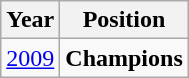<table class = "wikitable sortable">
<tr>
<th>Year</th>
<th>Position</th>
</tr>
<tr>
<td><a href='#'>2009</a></td>
<td><strong>Champions</strong></td>
</tr>
</table>
